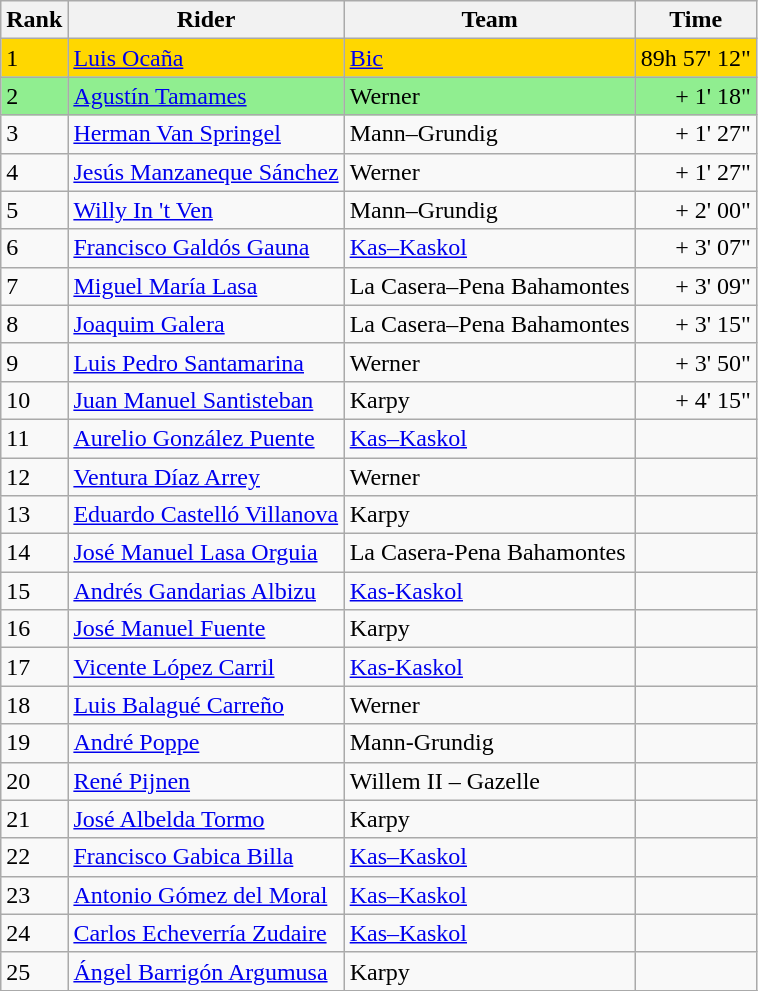<table class="wikitable">
<tr>
<th>Rank</th>
<th>Rider</th>
<th>Team</th>
<th>Time</th>
</tr>
<tr bgcolor=gold>
<td>1</td>
<td> <a href='#'>Luis Ocaña</a></td>
<td><a href='#'>Bic</a></td>
<td align=right>89h 57' 12"</td>
</tr>
<tr bgcolor=lightgreen>
<td>2</td>
<td> <a href='#'>Agustín Tamames</a></td>
<td>Werner</td>
<td align=right>+ 1' 18"</td>
</tr>
<tr>
<td>3</td>
<td> <a href='#'>Herman Van Springel</a></td>
<td>Mann–Grundig</td>
<td align=right>+ 1' 27"</td>
</tr>
<tr>
<td>4</td>
<td> <a href='#'>Jesús Manzaneque Sánchez</a></td>
<td>Werner</td>
<td align=right>+ 1' 27"</td>
</tr>
<tr>
<td>5</td>
<td> <a href='#'>Willy In 't Ven</a></td>
<td>Mann–Grundig</td>
<td align=right>+ 2' 00"</td>
</tr>
<tr>
<td>6</td>
<td> <a href='#'>Francisco Galdós Gauna</a></td>
<td><a href='#'>Kas–Kaskol</a></td>
<td align=right>+ 3' 07"</td>
</tr>
<tr>
<td>7</td>
<td> <a href='#'>Miguel María Lasa</a></td>
<td>La Casera–Pena Bahamontes</td>
<td align=right>+ 3' 09"</td>
</tr>
<tr>
<td>8</td>
<td> <a href='#'>Joaquim Galera</a></td>
<td>La Casera–Pena Bahamontes</td>
<td align=right>+ 3' 15"</td>
</tr>
<tr>
<td>9</td>
<td> <a href='#'>Luis Pedro Santamarina</a></td>
<td>Werner</td>
<td align=right>+ 3' 50"</td>
</tr>
<tr>
<td>10</td>
<td> <a href='#'>Juan Manuel Santisteban</a></td>
<td>Karpy</td>
<td align=right>+ 4' 15"</td>
</tr>
<tr>
<td>11</td>
<td> <a href='#'>Aurelio González Puente</a></td>
<td><a href='#'>Kas–Kaskol</a></td>
<td align=right></td>
</tr>
<tr>
<td>12</td>
<td> <a href='#'>Ventura Díaz Arrey</a></td>
<td>Werner</td>
<td align=right></td>
</tr>
<tr>
<td>13</td>
<td> <a href='#'>Eduardo Castelló Villanova</a></td>
<td>Karpy</td>
<td align=right></td>
</tr>
<tr>
<td>14</td>
<td> <a href='#'>José Manuel Lasa Orguia</a></td>
<td>La Casera-Pena Bahamontes</td>
<td align=right></td>
</tr>
<tr>
<td>15</td>
<td> <a href='#'>Andrés Gandarias Albizu</a></td>
<td><a href='#'>Kas-Kaskol</a></td>
<td align=right></td>
</tr>
<tr>
<td>16</td>
<td> <a href='#'>José Manuel Fuente</a></td>
<td>Karpy</td>
<td align=right></td>
</tr>
<tr>
<td>17</td>
<td> <a href='#'>Vicente López Carril</a></td>
<td><a href='#'>Kas-Kaskol</a></td>
<td align=right></td>
</tr>
<tr>
<td>18</td>
<td> <a href='#'>Luis Balagué Carreño</a></td>
<td>Werner</td>
<td align=right></td>
</tr>
<tr>
<td>19</td>
<td> <a href='#'>André Poppe</a></td>
<td>Mann-Grundig</td>
<td align=right></td>
</tr>
<tr>
<td>20</td>
<td> <a href='#'>René Pijnen</a></td>
<td>Willem II – Gazelle</td>
<td align=right></td>
</tr>
<tr>
<td>21</td>
<td> <a href='#'>José Albelda Tormo</a></td>
<td>Karpy</td>
<td align=right></td>
</tr>
<tr>
<td>22</td>
<td> <a href='#'>Francisco Gabica Billa</a></td>
<td><a href='#'>Kas–Kaskol</a></td>
<td align=right></td>
</tr>
<tr>
<td>23</td>
<td> <a href='#'>Antonio Gómez del Moral</a></td>
<td><a href='#'>Kas–Kaskol</a></td>
<td align=right></td>
</tr>
<tr>
<td>24</td>
<td> <a href='#'>Carlos Echeverría Zudaire</a></td>
<td><a href='#'>Kas–Kaskol</a></td>
<td align=right></td>
</tr>
<tr>
<td>25</td>
<td> <a href='#'>Ángel Barrigón Argumusa</a></td>
<td>Karpy</td>
<td align=right></td>
</tr>
<tr>
</tr>
</table>
